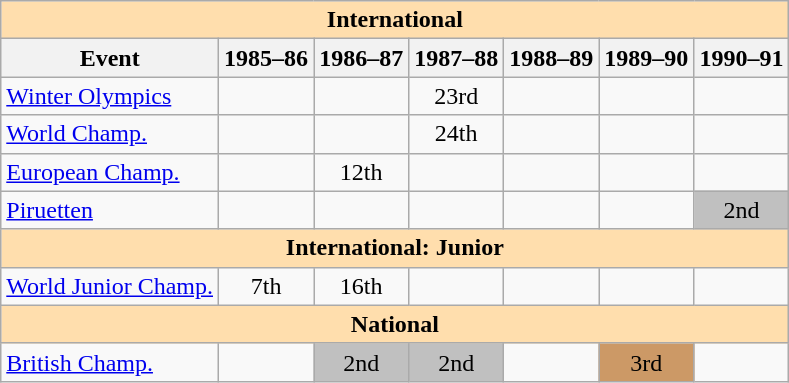<table class="wikitable" style="text-align:center">
<tr>
<th style="background-color: #ffdead; " colspan=7 align=center>International</th>
</tr>
<tr>
<th>Event</th>
<th>1985–86</th>
<th>1986–87</th>
<th>1987–88</th>
<th>1988–89</th>
<th>1989–90</th>
<th>1990–91</th>
</tr>
<tr>
<td align=left><a href='#'>Winter Olympics</a></td>
<td></td>
<td></td>
<td>23rd</td>
<td></td>
<td></td>
<td></td>
</tr>
<tr>
<td align=left><a href='#'>World Champ.</a></td>
<td></td>
<td></td>
<td>24th</td>
<td></td>
<td></td>
<td></td>
</tr>
<tr>
<td align=left><a href='#'>European Champ.</a></td>
<td></td>
<td>12th</td>
<td></td>
<td></td>
<td></td>
<td></td>
</tr>
<tr>
<td align=left><a href='#'>Piruetten</a></td>
<td></td>
<td></td>
<td></td>
<td></td>
<td></td>
<td bgcolor=silver>2nd</td>
</tr>
<tr>
<th style="background-color: #ffdead; " colspan=7 align=center>International: Junior</th>
</tr>
<tr>
<td align=left><a href='#'>World Junior Champ.</a></td>
<td>7th</td>
<td>16th</td>
<td></td>
<td></td>
<td></td>
<td></td>
</tr>
<tr>
<th style="background-color: #ffdead; " colspan=7 align=center>National</th>
</tr>
<tr>
<td align=left><a href='#'>British Champ.</a></td>
<td></td>
<td bgcolor=silver>2nd</td>
<td bgcolor=silver>2nd</td>
<td></td>
<td bgcolor=cc9966>3rd</td>
<td></td>
</tr>
</table>
